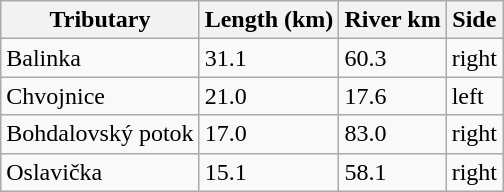<table class="wikitable">
<tr>
<th>Tributary</th>
<th>Length (km)</th>
<th>River km</th>
<th>Side</th>
</tr>
<tr>
<td>Balinka</td>
<td>31.1</td>
<td>60.3</td>
<td>right</td>
</tr>
<tr>
<td>Chvojnice</td>
<td>21.0</td>
<td>17.6</td>
<td>left</td>
</tr>
<tr>
<td>Bohdalovský potok</td>
<td>17.0</td>
<td>83.0</td>
<td>right</td>
</tr>
<tr>
<td>Oslavička</td>
<td>15.1</td>
<td>58.1</td>
<td>right</td>
</tr>
</table>
